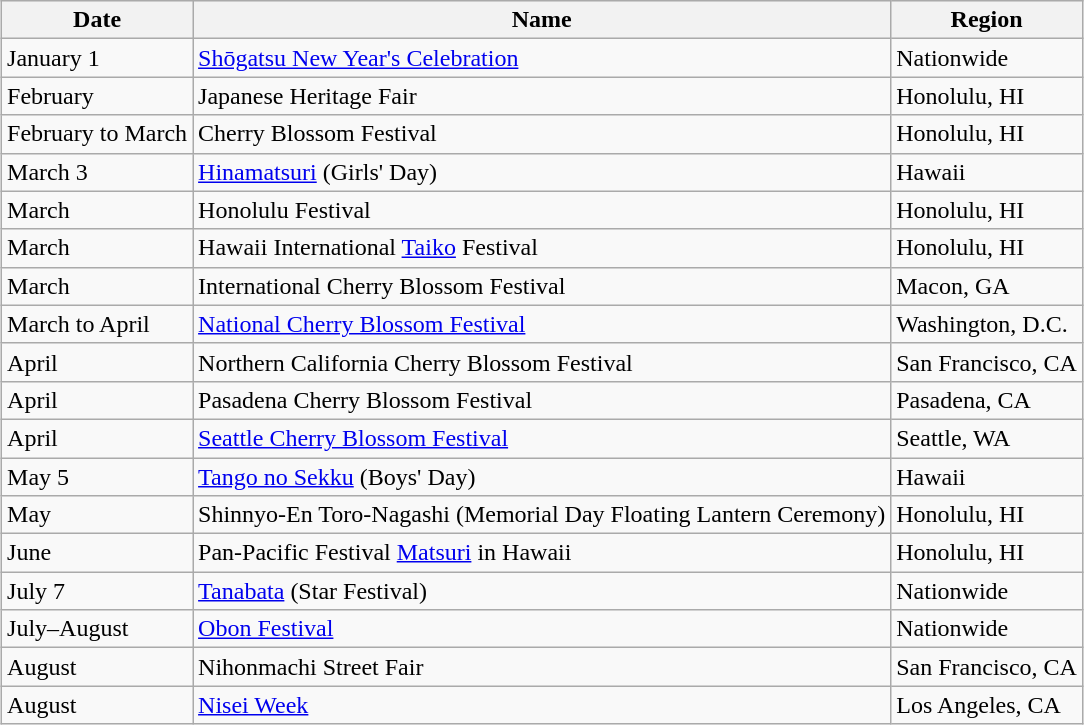<table class="wikitable" style="margin:1em auto;">
<tr style=background:#efefef;>
<th>Date</th>
<th>Name</th>
<th>Region</th>
</tr>
<tr>
<td>January 1</td>
<td><a href='#'>Shōgatsu New Year's Celebration</a></td>
<td>Nationwide</td>
</tr>
<tr>
<td>February</td>
<td>Japanese Heritage Fair</td>
<td>Honolulu, HI</td>
</tr>
<tr>
<td>February to March</td>
<td>Cherry Blossom Festival</td>
<td>Honolulu, HI</td>
</tr>
<tr>
<td>March 3</td>
<td><a href='#'>Hinamatsuri</a> (Girls' Day)</td>
<td>Hawaii</td>
</tr>
<tr>
<td>March</td>
<td>Honolulu Festival</td>
<td>Honolulu, HI</td>
</tr>
<tr>
<td>March</td>
<td>Hawaii International <a href='#'>Taiko</a> Festival</td>
<td>Honolulu, HI</td>
</tr>
<tr>
<td>March</td>
<td>International Cherry Blossom Festival</td>
<td>Macon, GA</td>
</tr>
<tr>
<td>March to April</td>
<td><a href='#'>National Cherry Blossom Festival</a></td>
<td>Washington, D.C.</td>
</tr>
<tr>
<td>April</td>
<td>Northern California Cherry Blossom Festival</td>
<td>San Francisco, CA</td>
</tr>
<tr>
<td>April</td>
<td>Pasadena Cherry Blossom Festival</td>
<td>Pasadena, CA</td>
</tr>
<tr>
<td>April</td>
<td><a href='#'>Seattle Cherry Blossom Festival</a></td>
<td>Seattle, WA</td>
</tr>
<tr>
<td>May 5</td>
<td><a href='#'>Tango no Sekku</a> (Boys' Day)</td>
<td>Hawaii</td>
</tr>
<tr>
<td>May</td>
<td>Shinnyo-En Toro-Nagashi (Memorial Day Floating Lantern Ceremony)</td>
<td>Honolulu, HI</td>
</tr>
<tr>
<td>June</td>
<td>Pan-Pacific Festival <a href='#'>Matsuri</a> in Hawaii</td>
<td>Honolulu, HI</td>
</tr>
<tr>
<td>July 7</td>
<td><a href='#'>Tanabata</a> (Star Festival)</td>
<td>Nationwide</td>
</tr>
<tr>
<td>July–August</td>
<td><a href='#'>Obon Festival</a></td>
<td>Nationwide</td>
</tr>
<tr>
<td>August</td>
<td>Nihonmachi Street Fair</td>
<td>San Francisco, CA</td>
</tr>
<tr>
<td>August</td>
<td><a href='#'>Nisei Week</a></td>
<td>Los Angeles, CA</td>
</tr>
</table>
